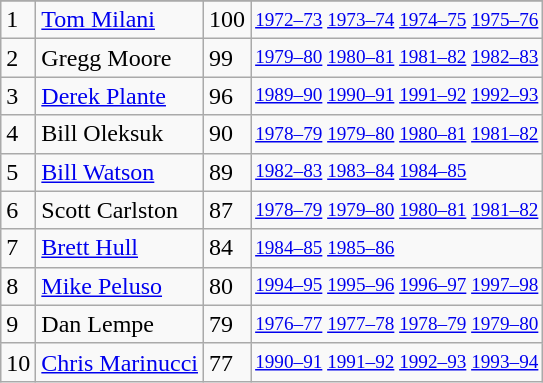<table class="wikitable">
<tr>
</tr>
<tr>
<td>1</td>
<td><a href='#'>Tom Milani</a></td>
<td>100</td>
<td style="font-size:80%;"><a href='#'>1972–73</a> <a href='#'>1973–74</a> <a href='#'>1974–75</a> <a href='#'>1975–76</a></td>
</tr>
<tr>
<td>2</td>
<td>Gregg Moore</td>
<td>99</td>
<td style="font-size:80%;"><a href='#'>1979–80</a> <a href='#'>1980–81</a> <a href='#'>1981–82</a> <a href='#'>1982–83</a></td>
</tr>
<tr>
<td>3</td>
<td><a href='#'>Derek Plante</a></td>
<td>96</td>
<td style="font-size:80%;"><a href='#'>1989–90</a> <a href='#'>1990–91</a> <a href='#'>1991–92</a> <a href='#'>1992–93</a></td>
</tr>
<tr>
<td>4</td>
<td>Bill Oleksuk</td>
<td>90</td>
<td style="font-size:80%;"><a href='#'>1978–79</a> <a href='#'>1979–80</a> <a href='#'>1980–81</a> <a href='#'>1981–82</a></td>
</tr>
<tr>
<td>5</td>
<td><a href='#'>Bill Watson</a></td>
<td>89</td>
<td style="font-size:80%;"><a href='#'>1982–83</a> <a href='#'>1983–84</a> <a href='#'>1984–85</a></td>
</tr>
<tr>
<td>6</td>
<td>Scott Carlston</td>
<td>87</td>
<td style="font-size:80%;"><a href='#'>1978–79</a> <a href='#'>1979–80</a> <a href='#'>1980–81</a> <a href='#'>1981–82</a></td>
</tr>
<tr>
<td>7</td>
<td><a href='#'>Brett Hull</a></td>
<td>84</td>
<td style="font-size:80%;"><a href='#'>1984–85</a> <a href='#'>1985–86</a></td>
</tr>
<tr>
<td>8</td>
<td><a href='#'>Mike Peluso</a></td>
<td>80</td>
<td style="font-size:80%;"><a href='#'>1994–95</a> <a href='#'>1995–96</a> <a href='#'>1996–97</a> <a href='#'>1997–98</a></td>
</tr>
<tr>
<td>9</td>
<td>Dan Lempe</td>
<td>79</td>
<td style="font-size:80%;"><a href='#'>1976–77</a> <a href='#'>1977–78</a> <a href='#'>1978–79</a> <a href='#'>1979–80</a></td>
</tr>
<tr>
<td>10</td>
<td><a href='#'>Chris Marinucci</a></td>
<td>77</td>
<td style="font-size:80%;"><a href='#'>1990–91</a> <a href='#'>1991–92</a> <a href='#'>1992–93</a> <a href='#'>1993–94</a></td>
</tr>
</table>
